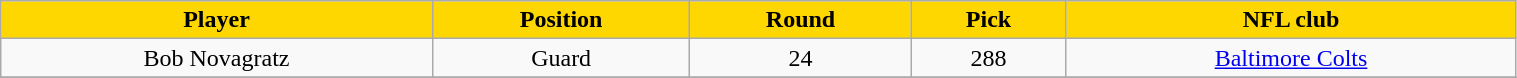<table class="wikitable" width="80%">
<tr align="center" style="background:gold;color:black;">
<td><strong>Player</strong></td>
<td><strong>Position</strong></td>
<td><strong>Round</strong></td>
<td><strong>Pick</strong></td>
<td><strong>NFL club</strong></td>
</tr>
<tr align="center" bgcolor="">
<td>Bob Novagratz</td>
<td>Guard</td>
<td>24</td>
<td>288</td>
<td><a href='#'>Baltimore Colts</a></td>
</tr>
<tr align="center" bgcolor="">
</tr>
</table>
